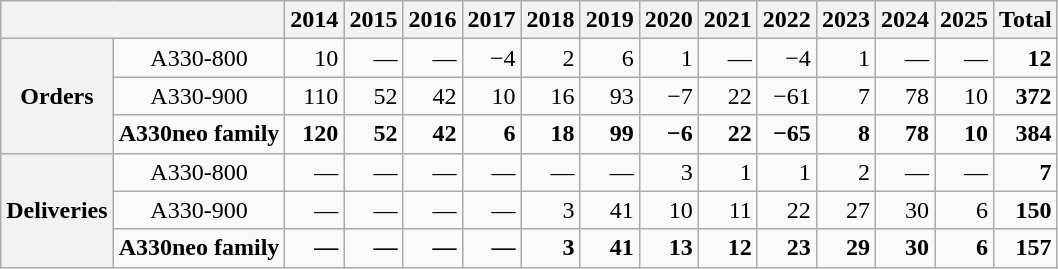<table class="wikitable" style="text-align:right;">
<tr style="text-align:center;">
<th colspan=2></th>
<th>2014</th>
<th>2015</th>
<th>2016</th>
<th>2017</th>
<th>2018</th>
<th>2019</th>
<th>2020</th>
<th>2021</th>
<th>2022</th>
<th>2023</th>
<th>2024</th>
<th>2025</th>
<th>Total</th>
</tr>
<tr>
<th style="text-align:center;" rowspan=3>Orders</th>
<td style="text-align:center;">A330-800</td>
<td>10</td>
<td>—</td>
<td>—</td>
<td>−4</td>
<td>2</td>
<td>6</td>
<td>1</td>
<td>—</td>
<td>−4</td>
<td>1</td>
<td>—</td>
<td>—</td>
<td><strong>12</strong></td>
</tr>
<tr>
<td style="text-align:center;">A330-900</td>
<td>110</td>
<td>52</td>
<td>42</td>
<td>10</td>
<td>16</td>
<td>93</td>
<td>−7</td>
<td>22</td>
<td>−61</td>
<td>7</td>
<td>78</td>
<td>10</td>
<td><strong>372</strong></td>
</tr>
<tr>
<td style="text-align:center;"><strong>A330neo family</strong></td>
<td><strong>120</strong></td>
<td><strong>52</strong></td>
<td><strong>42</strong></td>
<td><strong>6</strong></td>
<td><strong>18</strong></td>
<td><strong>99</strong></td>
<td><strong>−6</strong></td>
<td><strong>22</strong></td>
<td><strong>−65</strong></td>
<td><strong>8</strong></td>
<td><strong>78</strong></td>
<td><strong>10</strong></td>
<td><strong>384</strong></td>
</tr>
<tr>
<th style="text-align:center;" rowspan=3>Deliveries</th>
<td style="text-align:center;">A330-800</td>
<td>—</td>
<td>—</td>
<td>—</td>
<td>—</td>
<td>—</td>
<td>—</td>
<td>3</td>
<td>1</td>
<td>1</td>
<td>2</td>
<td>—</td>
<td>—</td>
<td><strong>7</strong></td>
</tr>
<tr>
<td style="text-align:center;">A330-900</td>
<td>—</td>
<td>—</td>
<td>—</td>
<td>—</td>
<td>3</td>
<td>41</td>
<td>10</td>
<td>11</td>
<td>22</td>
<td>27</td>
<td>30</td>
<td>6</td>
<td><strong>150</strong></td>
</tr>
<tr>
<td style="text-align:center;"><strong>A330neo family</strong></td>
<td><strong>—</strong></td>
<td><strong>—</strong></td>
<td><strong>—</strong></td>
<td><strong>—</strong></td>
<td><strong>3</strong></td>
<td><strong>41</strong></td>
<td><strong>13</strong></td>
<td><strong>12</strong></td>
<td><strong>23</strong></td>
<td><strong>29</strong></td>
<td><strong>30</strong></td>
<td><strong>6</strong></td>
<td><strong>157</strong></td>
</tr>
</table>
